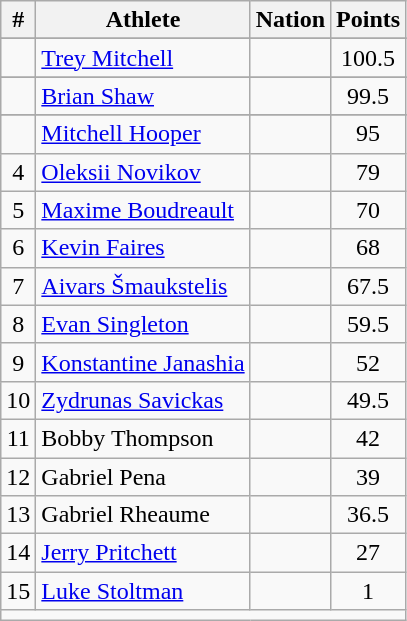<table class="wikitable" style="text-align:center">
<tr>
<th scope="col" style="width: 10px;">#</th>
<th scope="col">Athlete</th>
<th scope="col">Nation</th>
<th scope="col" style="width: 10px;">Points</th>
</tr>
<tr>
</tr>
<tr>
<td></td>
<td align=left><a href='#'>Trey Mitchell</a></td>
<td align=left></td>
<td>100.5</td>
</tr>
<tr>
</tr>
<tr>
<td></td>
<td align=left><a href='#'>Brian Shaw</a></td>
<td align=left></td>
<td>99.5</td>
</tr>
<tr>
</tr>
<tr>
<td></td>
<td align=left><a href='#'>Mitchell Hooper</a></td>
<td align=left></td>
<td>95</td>
</tr>
<tr>
<td>4</td>
<td align=left><a href='#'>Oleksii Novikov</a></td>
<td align=left></td>
<td>79</td>
</tr>
<tr>
<td>5</td>
<td align=left><a href='#'>Maxime Boudreault</a></td>
<td align=left></td>
<td>70</td>
</tr>
<tr>
<td>6</td>
<td align=left><a href='#'>Kevin Faires</a></td>
<td align=left></td>
<td>68</td>
</tr>
<tr>
<td>7</td>
<td align=left><a href='#'>Aivars Šmaukstelis</a></td>
<td align=left></td>
<td>67.5</td>
</tr>
<tr>
<td>8</td>
<td align=left><a href='#'>Evan Singleton</a></td>
<td align=left></td>
<td>59.5</td>
</tr>
<tr>
<td>9</td>
<td align=left><a href='#'>Konstantine Janashia</a></td>
<td align=left></td>
<td>52</td>
</tr>
<tr>
<td>10</td>
<td align=left><a href='#'>Zydrunas Savickas</a></td>
<td align=left></td>
<td>49.5</td>
</tr>
<tr>
<td>11</td>
<td align=left>Bobby Thompson</td>
<td align=left></td>
<td>42</td>
</tr>
<tr>
<td>12</td>
<td align=left>Gabriel Pena</td>
<td align=left></td>
<td>39</td>
</tr>
<tr>
<td>13</td>
<td align=left>Gabriel Rheaume</td>
<td align=left></td>
<td>36.5</td>
</tr>
<tr>
<td>14</td>
<td align=left><a href='#'>Jerry Pritchett</a></td>
<td align=left></td>
<td>27</td>
</tr>
<tr>
<td>15</td>
<td align=left><a href='#'>Luke Stoltman</a></td>
<td align=left></td>
<td>1</td>
</tr>
<tr class="sortbottom">
<td colspan="4"></td>
</tr>
</table>
